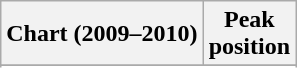<table class="wikitable sortable plainrowheaders" style="text-align:center">
<tr>
<th scope="col">Chart (2009–2010)</th>
<th scope="col">Peak<br>position</th>
</tr>
<tr>
</tr>
<tr>
</tr>
<tr>
</tr>
<tr>
</tr>
<tr>
</tr>
</table>
